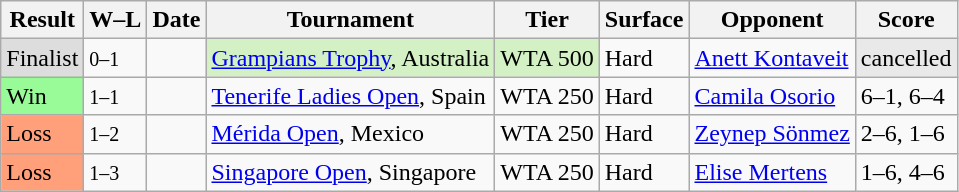<table class="sortable wikitable">
<tr>
<th>Result</th>
<th class=unsortable>W–L</th>
<th>Date</th>
<th>Tournament</th>
<th>Tier</th>
<th>Surface</th>
<th>Opponent</th>
<th class=unsortable>Score</th>
</tr>
<tr>
<td style="background:#dddddd;">Finalist</td>
<td><small>0–1</small></td>
<td><a href='#'></a></td>
<td style=background:#d4f1c5><a href='#'>Grampians Trophy</a>, Australia</td>
<td style=background:#d4f1c5>WTA 500</td>
<td>Hard</td>
<td> <a href='#'>Anett Kontaveit</a></td>
<td bgcolor="#e9e9e9">cancelled</td>
</tr>
<tr>
<td bgcolor=98fb98>Win</td>
<td><small>1–1</small></td>
<td><a href='#'></a></td>
<td><a href='#'>Tenerife Ladies Open</a>, Spain</td>
<td>WTA 250</td>
<td>Hard</td>
<td> <a href='#'>Camila Osorio</a></td>
<td>6–1, 6–4</td>
</tr>
<tr>
<td bgcolor=FFA07A>Loss</td>
<td><small>1–2</small></td>
<td><a href='#'></a></td>
<td><a href='#'>Mérida Open</a>, Mexico</td>
<td>WTA 250</td>
<td>Hard</td>
<td> <a href='#'>Zeynep Sönmez</a></td>
<td>2–6, 1–6</td>
</tr>
<tr>
<td bgcolor=FFA07A>Loss</td>
<td><small>1–3</small></td>
<td><a href='#'></a></td>
<td><a href='#'>Singapore Open</a>, Singapore</td>
<td>WTA 250</td>
<td>Hard</td>
<td> <a href='#'>Elise Mertens</a></td>
<td>1–6, 4–6</td>
</tr>
</table>
